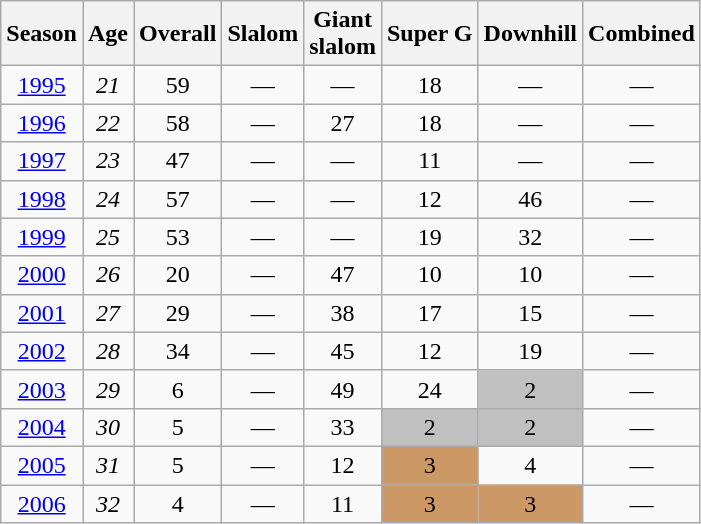<table class=wikitable style="text-align:center">
<tr>
<th>Season</th>
<th>Age</th>
<th>Overall</th>
<th>Slalom</th>
<th>Giant<br>slalom</th>
<th>Super G</th>
<th>Downhill</th>
<th>Combined</th>
</tr>
<tr>
<td><a href='#'>1995</a></td>
<td><em>21</em></td>
<td>59</td>
<td>—</td>
<td>—</td>
<td>18</td>
<td>—</td>
<td>—</td>
</tr>
<tr>
<td><a href='#'>1996</a></td>
<td><em>22</em></td>
<td>58</td>
<td>—</td>
<td>27</td>
<td>18</td>
<td>—</td>
<td>—</td>
</tr>
<tr>
<td><a href='#'>1997</a></td>
<td><em>23</em></td>
<td>47</td>
<td>—</td>
<td>—</td>
<td>11</td>
<td>—</td>
<td>—</td>
</tr>
<tr>
<td><a href='#'>1998</a></td>
<td><em>24</em></td>
<td>57</td>
<td>—</td>
<td>—</td>
<td>12</td>
<td>46</td>
<td>—</td>
</tr>
<tr>
<td><a href='#'>1999</a></td>
<td><em>25</em></td>
<td>53</td>
<td>—</td>
<td>—</td>
<td>19</td>
<td>32</td>
<td>—</td>
</tr>
<tr>
<td><a href='#'>2000</a></td>
<td><em>26</em></td>
<td>20</td>
<td>—</td>
<td>47</td>
<td>10</td>
<td>10</td>
<td>—</td>
</tr>
<tr>
<td><a href='#'>2001</a></td>
<td><em>27</em></td>
<td>29</td>
<td>—</td>
<td>38</td>
<td>17</td>
<td>15</td>
<td>—</td>
</tr>
<tr>
<td><a href='#'>2002</a></td>
<td><em>28</em></td>
<td>34</td>
<td>—</td>
<td>45</td>
<td>12</td>
<td>19</td>
<td>—</td>
</tr>
<tr>
<td><a href='#'>2003</a></td>
<td><em>29</em></td>
<td>6</td>
<td>—</td>
<td>49</td>
<td>24</td>
<td style="background:silver;">2</td>
<td>—</td>
</tr>
<tr>
<td><a href='#'>2004</a></td>
<td><em>30</em></td>
<td>5</td>
<td>—</td>
<td>33</td>
<td style="background:silver;">2</td>
<td style="background:silver;">2</td>
<td>—</td>
</tr>
<tr>
<td><a href='#'>2005</a></td>
<td><em>31</em></td>
<td>5</td>
<td>—</td>
<td>12</td>
<td style="background:#cc9966;">3</td>
<td>4</td>
<td>—</td>
</tr>
<tr>
<td><a href='#'>2006</a></td>
<td><em>32</em></td>
<td>4</td>
<td>—</td>
<td>11</td>
<td style="background:#cc9966;">3</td>
<td style="background:#cc9966;">3</td>
<td>—</td>
</tr>
</table>
